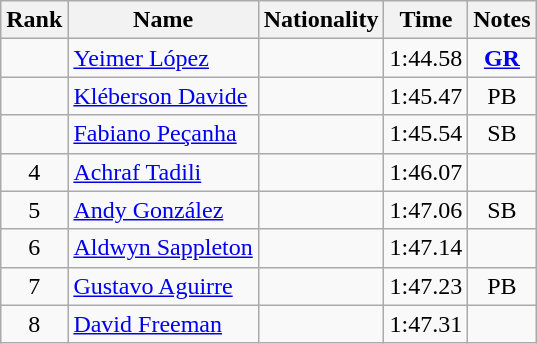<table class="wikitable sortable" style="text-align:center">
<tr>
<th>Rank</th>
<th>Name</th>
<th>Nationality</th>
<th>Time</th>
<th>Notes</th>
</tr>
<tr>
<td></td>
<td align=left><a href='#'>Yeimer López</a></td>
<td align=left></td>
<td>1:44.58</td>
<td><strong><a href='#'>GR</a></strong></td>
</tr>
<tr>
<td></td>
<td align=left><a href='#'>Kléberson Davide</a></td>
<td align=left></td>
<td>1:45.47</td>
<td>PB</td>
</tr>
<tr>
<td></td>
<td align=left><a href='#'>Fabiano Peçanha</a></td>
<td align=left></td>
<td>1:45.54</td>
<td>SB</td>
</tr>
<tr>
<td>4</td>
<td align=left><a href='#'>Achraf Tadili</a></td>
<td align=left></td>
<td>1:46.07</td>
<td></td>
</tr>
<tr>
<td>5</td>
<td align=left><a href='#'>Andy González</a></td>
<td align=left></td>
<td>1:47.06</td>
<td>SB</td>
</tr>
<tr>
<td>6</td>
<td align=left><a href='#'>Aldwyn Sappleton</a></td>
<td align=left></td>
<td>1:47.14</td>
<td></td>
</tr>
<tr>
<td>7</td>
<td align=left><a href='#'>Gustavo Aguirre</a></td>
<td align=left></td>
<td>1:47.23</td>
<td>PB</td>
</tr>
<tr>
<td>8</td>
<td align=left><a href='#'>David Freeman</a></td>
<td align=left></td>
<td>1:47.31</td>
<td></td>
</tr>
</table>
